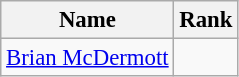<table class="wikitable" style="text-align:center; border:1px #aaa solid; font-size:95%;">
<tr>
<th>Name</th>
<th>Rank</th>
</tr>
<tr>
<td><a href='#'>Brian McDermott</a></td>
<td></td>
</tr>
</table>
